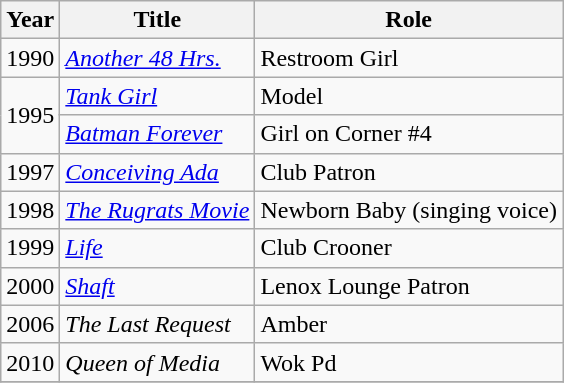<table class="wikitable sortable">
<tr>
<th>Year</th>
<th>Title</th>
<th>Role</th>
</tr>
<tr>
<td>1990</td>
<td><em><a href='#'>Another 48 Hrs.</a></em></td>
<td>Restroom Girl</td>
</tr>
<tr>
<td rowspan="2">1995</td>
<td><em><a href='#'>Tank Girl</a></em></td>
<td>Model</td>
</tr>
<tr>
<td><em><a href='#'>Batman Forever</a></em></td>
<td>Girl on Corner #4</td>
</tr>
<tr>
<td>1997</td>
<td><em><a href='#'>Conceiving Ada</a></em></td>
<td>Club Patron</td>
</tr>
<tr>
<td>1998</td>
<td><em><a href='#'>The Rugrats Movie</a></em></td>
<td>Newborn Baby (singing voice)</td>
</tr>
<tr>
<td>1999</td>
<td><em><a href='#'>Life</a></em></td>
<td>Club Crooner</td>
</tr>
<tr>
<td>2000</td>
<td><em><a href='#'>Shaft</a></em></td>
<td>Lenox Lounge Patron</td>
</tr>
<tr>
<td>2006</td>
<td><em>The Last Request</em></td>
<td>Amber</td>
</tr>
<tr>
<td>2010</td>
<td><em>Queen of Media</em></td>
<td>Wok Pd</td>
</tr>
<tr>
</tr>
</table>
